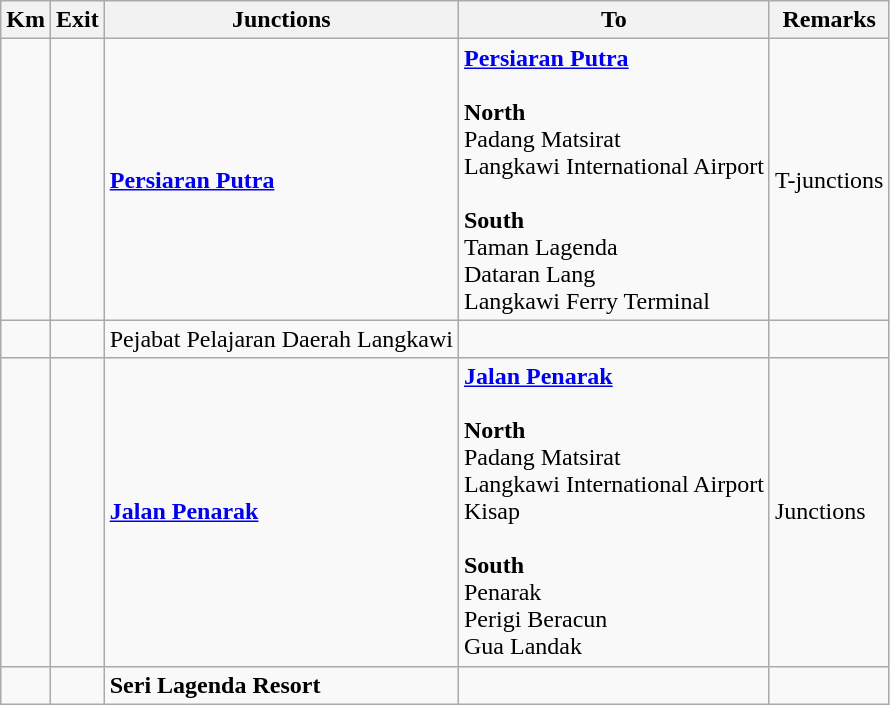<table class="wikitable">
<tr>
<th>Km</th>
<th>Exit</th>
<th>Junctions</th>
<th>To</th>
<th>Remarks</th>
</tr>
<tr>
<td></td>
<td></td>
<td><strong><a href='#'>Persiaran Putra</a></strong></td>
<td> <strong><a href='#'>Persiaran Putra</a></strong><br><br><strong>North</strong><br>Padang Matsirat<br>Langkawi International Airport <br><br><strong>South</strong><br>Taman Lagenda<br>Dataran Lang<br>Langkawi Ferry Terminal </td>
<td>T-junctions</td>
</tr>
<tr>
<td></td>
<td></td>
<td>Pejabat Pelajaran Daerah Langkawi</td>
<td></td>
<td></td>
</tr>
<tr>
<td></td>
<td></td>
<td><strong><a href='#'>Jalan Penarak</a></strong></td>
<td> <strong><a href='#'>Jalan Penarak</a></strong><br><br><strong>North</strong><br>Padang Matsirat<br>Langkawi International Airport <br>Kisap<br><br><strong>South</strong><br>Penarak<br>Perigi Beracun<br>Gua Landak</td>
<td>Junctions</td>
</tr>
<tr>
<td></td>
<td></td>
<td><strong>Seri Lagenda Resort</strong></td>
<td></td>
<td></td>
</tr>
</table>
